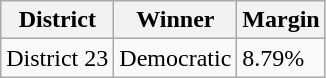<table class="wikitable sortable">
<tr>
<th>District</th>
<th>Winner</th>
<th>Margin</th>
</tr>
<tr>
<td>District 23</td>
<td data-sort-value=1 >Democratic</td>
<td>8.79%</td>
</tr>
</table>
